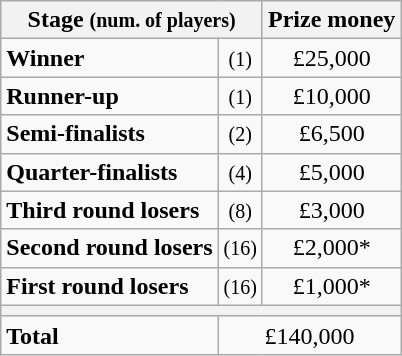<table class="wikitable">
<tr>
<th colspan=2>Stage <small>(num. of players)</small></th>
<th>Prize money</th>
</tr>
<tr>
<td><strong>Winner</strong></td>
<td align=center><small>(1)</small></td>
<td align=center>£25,000</td>
</tr>
<tr>
<td><strong>Runner-up</strong></td>
<td align=center><small>(1)</small></td>
<td align=center>£10,000</td>
</tr>
<tr>
<td><strong>Semi-finalists</strong></td>
<td align=center><small>(2)</small></td>
<td align=center>£6,500</td>
</tr>
<tr>
<td><strong>Quarter-finalists</strong></td>
<td align=center><small>(4)</small></td>
<td align=center>£5,000</td>
</tr>
<tr>
<td><strong>Third round losers</strong></td>
<td align=center><small>(8)</small></td>
<td align=center>£3,000</td>
</tr>
<tr>
<td><strong>Second round losers</strong></td>
<td align=center><small>(16)</small></td>
<td align=center>£2,000*</td>
</tr>
<tr>
<td><strong>First round losers</strong></td>
<td align=center><small>(16)</small></td>
<td align=center>£1,000*</td>
</tr>
<tr>
<th colspan=3></th>
</tr>
<tr>
<td><strong>Total</strong></td>
<td align=center colspan=2>£140,000</td>
</tr>
</table>
